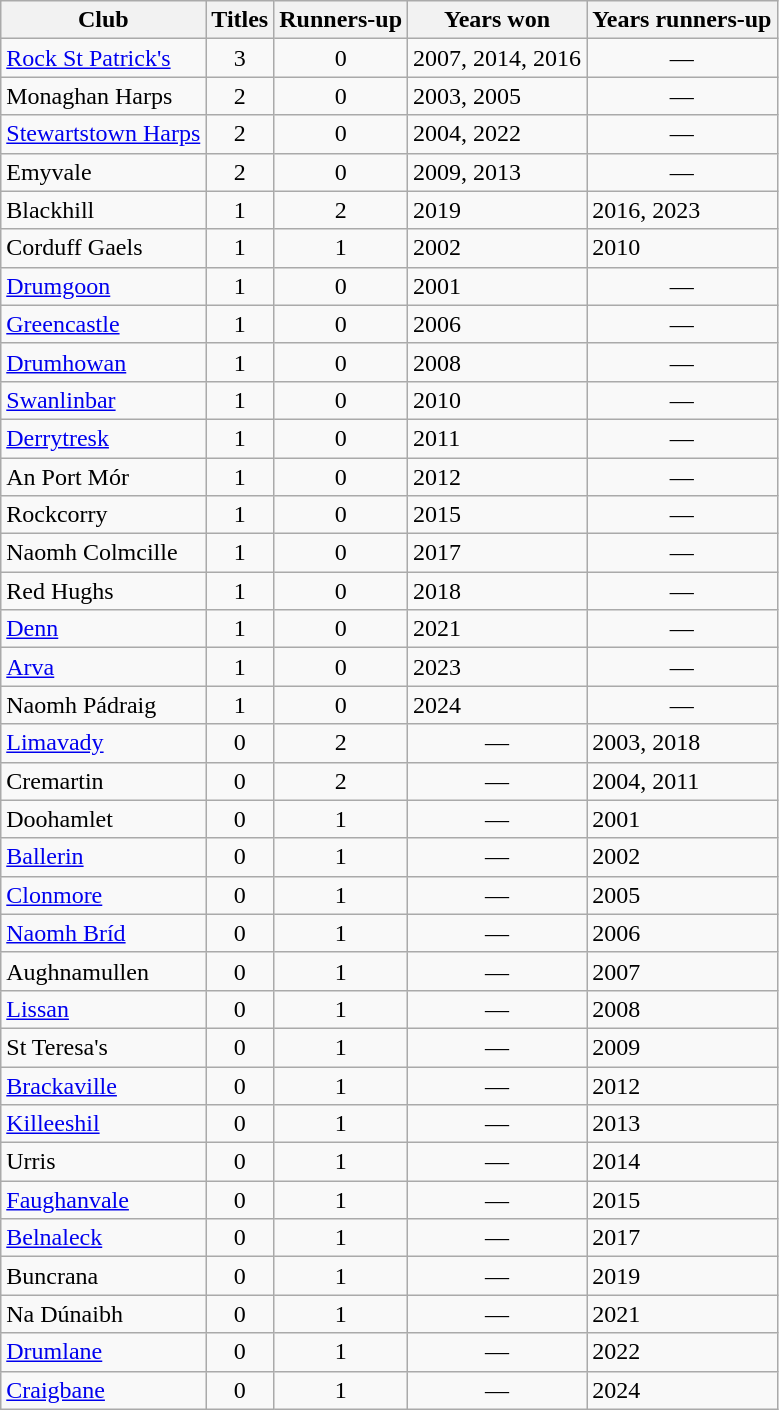<table class="wikitable sortable" style="text-align:center;">
<tr>
<th>Club</th>
<th>Titles</th>
<th>Runners-up</th>
<th>Years won</th>
<th>Years runners-up</th>
</tr>
<tr>
<td style="text-align:left"> <a href='#'>Rock St Patrick's</a></td>
<td>3</td>
<td>0</td>
<td style="text-align:left">2007, 2014, 2016</td>
<td>—</td>
</tr>
<tr>
<td style="text-align:left"> Monaghan Harps</td>
<td>2</td>
<td>0</td>
<td style="text-align:left">2003, 2005</td>
<td>—</td>
</tr>
<tr>
<td style="text-align:left"> <a href='#'>Stewartstown Harps</a></td>
<td>2</td>
<td>0</td>
<td style="text-align:left">2004, 2022</td>
<td>—</td>
</tr>
<tr>
<td style="text-align:left"> Emyvale</td>
<td>2</td>
<td>0</td>
<td style="text-align:left">2009, 2013</td>
<td>—</td>
</tr>
<tr>
<td style="text-align:left"> Blackhill</td>
<td>1</td>
<td>2</td>
<td style="text-align:left">2019</td>
<td style="text-align:left">2016, 2023</td>
</tr>
<tr>
<td style="text-align:left"> Corduff Gaels</td>
<td>1</td>
<td>1</td>
<td style="text-align:left">2002</td>
<td style="text-align:left">2010</td>
</tr>
<tr>
<td style="text-align:left"> <a href='#'>Drumgoon</a></td>
<td>1</td>
<td>0</td>
<td style="text-align:left">2001</td>
<td>—</td>
</tr>
<tr>
<td style="text-align:left"> <a href='#'>Greencastle</a></td>
<td>1</td>
<td>0</td>
<td style="text-align:left">2006</td>
<td>—</td>
</tr>
<tr>
<td style="text-align:left"> <a href='#'>Drumhowan</a></td>
<td>1</td>
<td>0</td>
<td style="text-align:left">2008</td>
<td>—</td>
</tr>
<tr>
<td style="text-align:left"> <a href='#'>Swanlinbar</a></td>
<td>1</td>
<td>0</td>
<td style="text-align:left">2010</td>
<td>—</td>
</tr>
<tr>
<td style="text-align:left"> <a href='#'>Derrytresk</a></td>
<td>1</td>
<td>0</td>
<td style="text-align:left">2011</td>
<td>—</td>
</tr>
<tr>
<td style="text-align:left"> An Port Mór</td>
<td>1</td>
<td>0</td>
<td style="text-align:left">2012</td>
<td>—</td>
</tr>
<tr>
<td style="text-align:left"> Rockcorry</td>
<td>1</td>
<td>0</td>
<td style="text-align:left">2015</td>
<td>—</td>
</tr>
<tr>
<td style="text-align:left"> Naomh Colmcille</td>
<td>1</td>
<td>0</td>
<td style="text-align:left">2017</td>
<td>—</td>
</tr>
<tr>
<td style="text-align:left"> Red Hughs</td>
<td>1</td>
<td>0</td>
<td style="text-align:left">2018</td>
<td>—</td>
</tr>
<tr>
<td style="text-align:left"> <a href='#'>Denn</a></td>
<td>1</td>
<td>0</td>
<td style="text-align:left">2021</td>
<td>—</td>
</tr>
<tr>
<td style="text-align:left"> <a href='#'>Arva</a></td>
<td>1</td>
<td>0</td>
<td style="text-align:left">2023</td>
<td>—</td>
</tr>
<tr>
<td style="text-align:left"> Naomh Pádraig</td>
<td>1</td>
<td>0</td>
<td style="text-align:left">2024</td>
<td>—</td>
</tr>
<tr>
<td style="text-align:left"> <a href='#'>Limavady</a></td>
<td>0</td>
<td>2</td>
<td>—</td>
<td style="text-align:left">2003, 2018</td>
</tr>
<tr>
<td style="text-align:left"> Cremartin</td>
<td>0</td>
<td>2</td>
<td>—</td>
<td style="text-align:left">2004, 2011</td>
</tr>
<tr>
<td style="text-align:left"> Doohamlet</td>
<td>0</td>
<td>1</td>
<td>—</td>
<td style="text-align:left">2001</td>
</tr>
<tr>
<td style="text-align:left"> <a href='#'>Ballerin</a></td>
<td>0</td>
<td>1</td>
<td>—</td>
<td style="text-align:left">2002</td>
</tr>
<tr>
<td style="text-align:left"> <a href='#'>Clonmore</a></td>
<td>0</td>
<td>1</td>
<td>—</td>
<td style="text-align:left">2005</td>
</tr>
<tr>
<td style="text-align:left"> <a href='#'>Naomh Bríd</a></td>
<td>0</td>
<td>1</td>
<td>—</td>
<td style="text-align:left">2006</td>
</tr>
<tr>
<td style="text-align:left"> Aughnamullen</td>
<td>0</td>
<td>1</td>
<td>—</td>
<td style="text-align:left">2007</td>
</tr>
<tr>
<td style="text-align:left"> <a href='#'>Lissan</a></td>
<td>0</td>
<td>1</td>
<td>—</td>
<td style="text-align:left">2008</td>
</tr>
<tr>
<td style="text-align:left"> St Teresa's</td>
<td>0</td>
<td>1</td>
<td>—</td>
<td style="text-align:left">2009</td>
</tr>
<tr>
<td style="text-align:left"> <a href='#'>Brackaville</a></td>
<td>0</td>
<td>1</td>
<td>—</td>
<td style="text-align:left">2012</td>
</tr>
<tr>
<td style="text-align:left"> <a href='#'>Killeeshil</a></td>
<td>0</td>
<td>1</td>
<td>—</td>
<td style="text-align:left">2013</td>
</tr>
<tr>
<td style="text-align:left"> Urris</td>
<td>0</td>
<td>1</td>
<td>—</td>
<td style="text-align:left">2014</td>
</tr>
<tr>
<td style="text-align:left"> <a href='#'>Faughanvale</a></td>
<td>0</td>
<td>1</td>
<td>—</td>
<td style="text-align:left">2015</td>
</tr>
<tr>
<td style="text-align:left"> <a href='#'>Belnaleck</a></td>
<td>0</td>
<td>1</td>
<td>—</td>
<td style="text-align:left">2017</td>
</tr>
<tr>
<td style="text-align:left"> Buncrana</td>
<td>0</td>
<td>1</td>
<td>—</td>
<td style="text-align:left">2019</td>
</tr>
<tr>
<td style="text-align:left"> Na Dúnaibh</td>
<td>0</td>
<td>1</td>
<td>—</td>
<td style="text-align:left">2021</td>
</tr>
<tr>
<td style="text-align:left"> <a href='#'>Drumlane</a></td>
<td>0</td>
<td>1</td>
<td>—</td>
<td style="text-align:left">2022</td>
</tr>
<tr>
<td style="text-align:left"> <a href='#'>Craigbane</a></td>
<td>0</td>
<td>1</td>
<td>—</td>
<td style="text-align:left">2024</td>
</tr>
</table>
